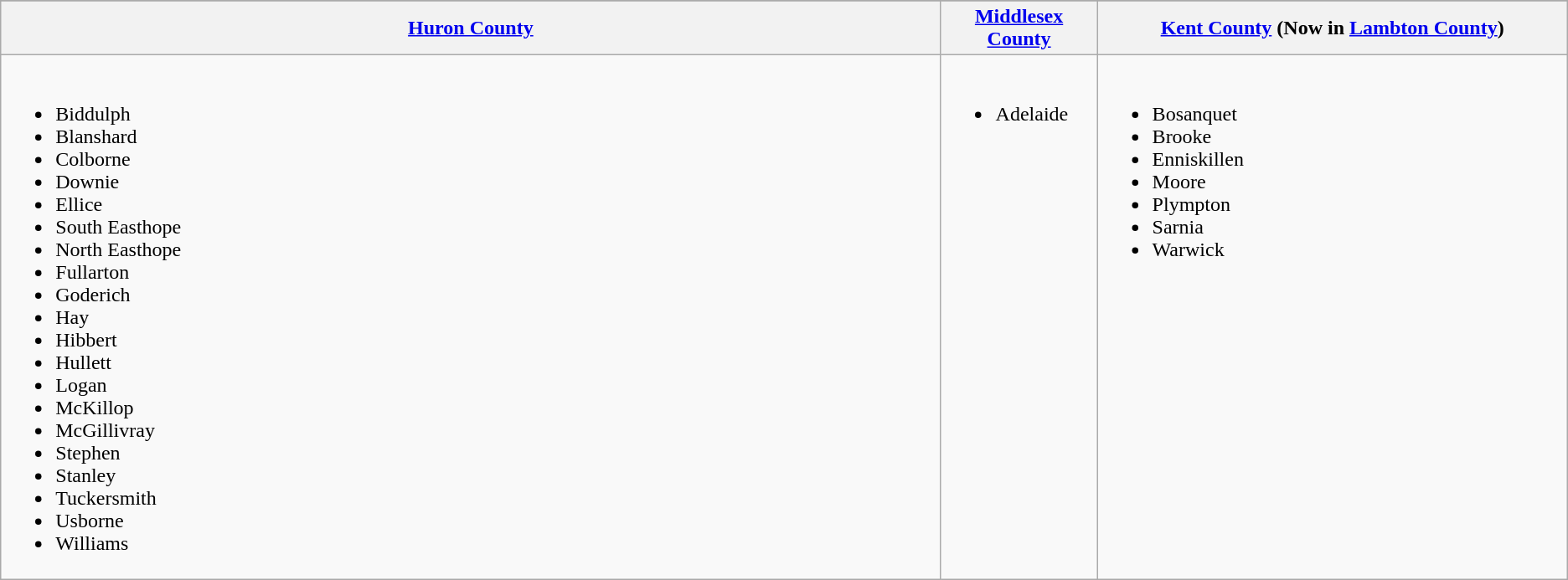<table class = "wikitable">
<tr>
</tr>
<tr>
<th width=60%><a href='#'>Huron County</a></th>
<th width=10%><a href='#'>Middlesex County</a></th>
<th width=30%><a href='#'>Kent County</a> (Now in <a href='#'>Lambton County</a>)</th>
</tr>
<tr valign = "top">
<td><br><ul><li>Biddulph</li><li>Blanshard</li><li>Colborne</li><li>Downie</li><li>Ellice</li><li>South Easthope</li><li>North Easthope</li><li>Fullarton</li><li>Goderich</li><li>Hay</li><li>Hibbert</li><li>Hullett</li><li>Logan</li><li>McKillop</li><li>McGillivray</li><li>Stephen</li><li>Stanley</li><li>Tuckersmith</li><li>Usborne</li><li>Williams</li></ul></td>
<td><br><ul><li>Adelaide</li></ul></td>
<td><br><ul><li>Bosanquet</li><li>Brooke</li><li>Enniskillen</li><li>Moore</li><li>Plympton</li><li>Sarnia</li><li>Warwick</li></ul></td>
</tr>
</table>
